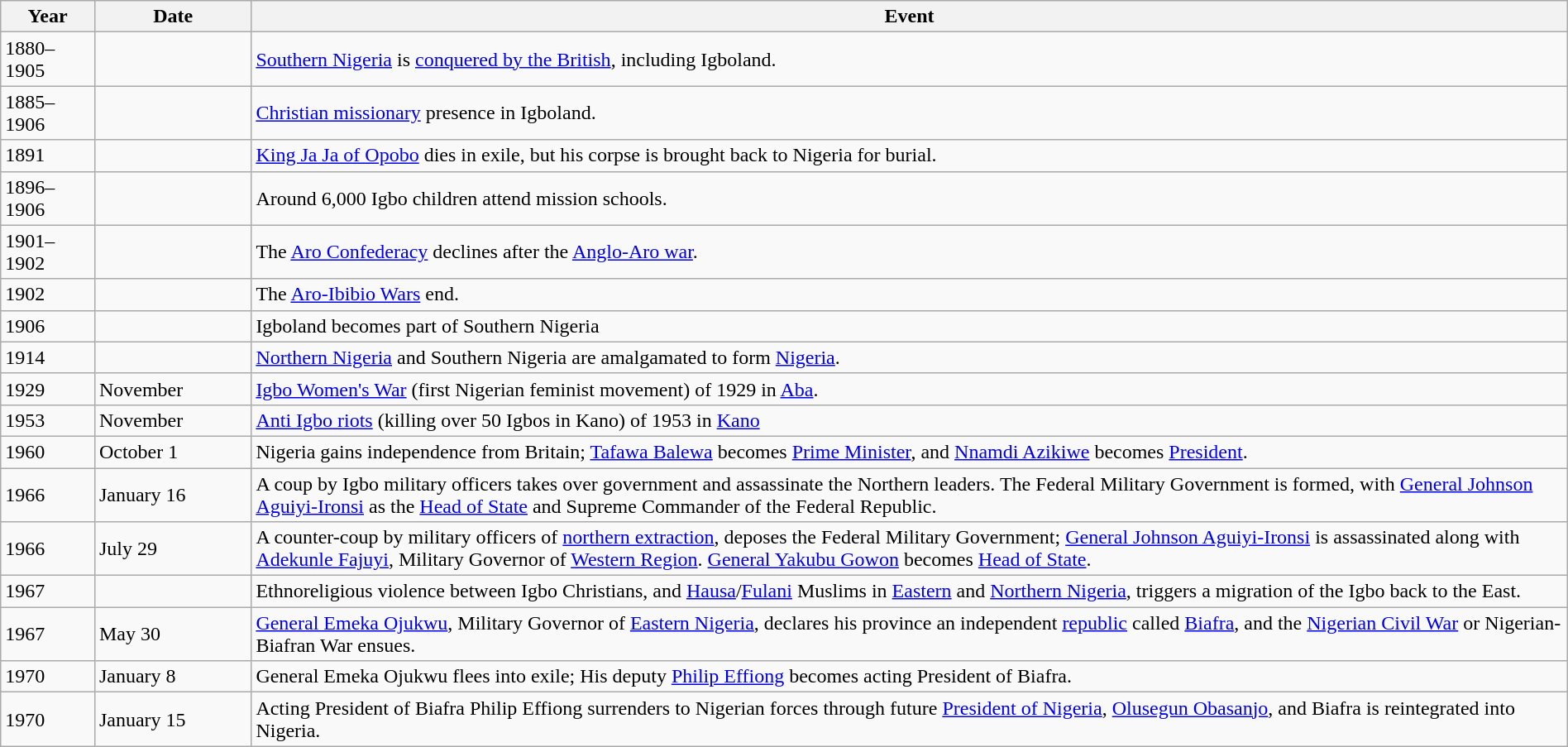<table class="wikitable" style="width:100%;">
<tr>
<th style="width:6%">Year</th>
<th style="width:10%">Date</th>
<th>Event</th>
</tr>
<tr>
<td>1880–1905</td>
<td></td>
<td><a href='#'>Southern Nigeria</a> is <a href='#'>conquered by the British</a>, including Igboland.</td>
</tr>
<tr>
<td>1885–1906</td>
<td></td>
<td><a href='#'>Christian missionary</a> presence in Igboland.</td>
</tr>
<tr>
<td>1891</td>
<td></td>
<td><a href='#'>King Ja Ja of Opobo</a> dies in exile, but his corpse is brought back to Nigeria for burial.</td>
</tr>
<tr>
<td>1896–1906</td>
<td></td>
<td>Around 6,000 Igbo children attend mission schools.</td>
</tr>
<tr>
<td>1901–1902</td>
<td></td>
<td>The <a href='#'>Aro Confederacy</a> declines after the <a href='#'>Anglo-Aro war</a>.</td>
</tr>
<tr>
<td>1902</td>
<td></td>
<td>The <a href='#'>Aro-Ibibio Wars</a> end.</td>
</tr>
<tr>
<td>1906</td>
<td></td>
<td>Igboland becomes part of Southern Nigeria</td>
</tr>
<tr>
<td>1914</td>
<td></td>
<td><a href='#'>Northern Nigeria</a> and Southern Nigeria are amalgamated to form <a href='#'>Nigeria</a>.</td>
</tr>
<tr>
<td>1929</td>
<td>November</td>
<td><a href='#'>Igbo Women's War</a> (first Nigerian feminist movement) of 1929 in <a href='#'>Aba</a>.</td>
</tr>
<tr>
<td>1953</td>
<td>November</td>
<td><a href='#'>Anti Igbo riots</a> (killing over 50 Igbos in Kano) of 1953 in <a href='#'>Kano</a></td>
</tr>
<tr>
<td>1960</td>
<td>October 1</td>
<td>Nigeria gains independence from Britain; <a href='#'>Tafawa Balewa</a> becomes <a href='#'>Prime Minister</a>, and <a href='#'>Nnamdi Azikiwe</a> becomes <a href='#'>President</a>.</td>
</tr>
<tr>
<td>1966</td>
<td>January 16</td>
<td>A coup by Igbo military officers takes over government and assassinate the Northern leaders. The Federal Military Government is formed, with <a href='#'>General Johnson Aguiyi-Ironsi</a> as the <a href='#'>Head of State</a> and Supreme Commander of the Federal Republic.</td>
</tr>
<tr>
<td>1966</td>
<td>July 29</td>
<td>A counter-coup by military officers of <a href='#'>northern extraction</a>, deposes the Federal Military Government; <a href='#'>General Johnson Aguiyi-Ironsi</a> is assassinated along with <a href='#'>Adekunle Fajuyi</a>, Military Governor of <a href='#'>Western Region</a>. <a href='#'>General Yakubu Gowon</a> becomes <a href='#'>Head of State</a>.</td>
</tr>
<tr>
<td>1967</td>
<td></td>
<td>Ethnoreligious violence between Igbo Christians, and <a href='#'>Hausa</a>/<a href='#'>Fulani</a> Muslims in <a href='#'>Eastern</a> and <a href='#'>Northern Nigeria</a>, triggers a migration of the Igbo back to the East.</td>
</tr>
<tr>
<td>1967</td>
<td>May 30</td>
<td><a href='#'>General Emeka Ojukwu</a>, Military Governor of <a href='#'>Eastern Nigeria</a>, declares his province an independent <a href='#'>republic</a> called <a href='#'>Biafra</a>, and the <a href='#'>Nigerian Civil War</a> or Nigerian-Biafran War ensues.</td>
</tr>
<tr>
<td>1970</td>
<td>January 8</td>
<td>General Emeka Ojukwu flees into exile; His deputy <a href='#'>Philip Effiong</a> becomes acting President of Biafra.</td>
</tr>
<tr>
<td>1970</td>
<td>January 15</td>
<td>Acting President of Biafra Philip Effiong surrenders to Nigerian forces through future <a href='#'>President of Nigeria</a>, <a href='#'>Olusegun Obasanjo</a>, and Biafra is reintegrated into Nigeria.</td>
</tr>
</table>
